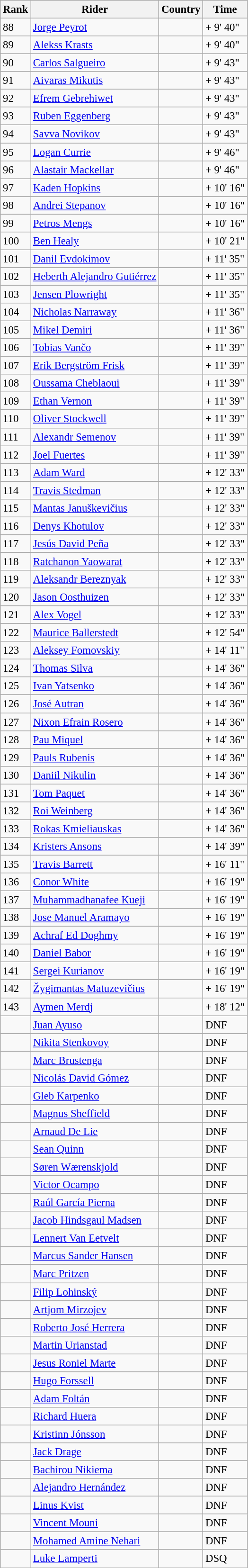<table class="wikitable" style="font-size:95%; text-align:left;">
<tr>
<th>Rank</th>
<th>Rider</th>
<th>Country</th>
<th>Time</th>
</tr>
<tr>
<td>88</td>
<td><a href='#'>Jorge Peyrot</a></td>
<td></td>
<td>+ 9' 40"</td>
</tr>
<tr>
<td>89</td>
<td><a href='#'>Alekss Krasts</a></td>
<td></td>
<td>+ 9' 40"</td>
</tr>
<tr>
<td>90</td>
<td><a href='#'>Carlos Salgueiro</a></td>
<td></td>
<td>+ 9' 43"</td>
</tr>
<tr>
<td>91</td>
<td><a href='#'>Aivaras Mikutis</a></td>
<td></td>
<td>+ 9' 43"</td>
</tr>
<tr>
<td>92</td>
<td><a href='#'>Efrem Gebrehiwet</a></td>
<td></td>
<td>+ 9' 43"</td>
</tr>
<tr>
<td>93</td>
<td><a href='#'>Ruben Eggenberg</a></td>
<td></td>
<td>+ 9' 43"</td>
</tr>
<tr>
<td>94</td>
<td><a href='#'>Savva Novikov</a></td>
<td></td>
<td>+ 9' 43"</td>
</tr>
<tr>
<td>95</td>
<td><a href='#'>Logan Currie</a></td>
<td></td>
<td>+ 9' 46"</td>
</tr>
<tr>
<td>96</td>
<td><a href='#'>Alastair Mackellar</a></td>
<td></td>
<td>+ 9' 46"</td>
</tr>
<tr>
<td>97</td>
<td><a href='#'>Kaden Hopkins</a></td>
<td></td>
<td>+ 10' 16"</td>
</tr>
<tr>
<td>98</td>
<td><a href='#'>Andrei Stepanov</a></td>
<td></td>
<td>+ 10' 16"</td>
</tr>
<tr>
<td>99</td>
<td><a href='#'>Petros Mengs</a></td>
<td></td>
<td>+ 10' 16"</td>
</tr>
<tr>
<td>100</td>
<td><a href='#'>Ben Healy</a></td>
<td></td>
<td>+ 10' 21"</td>
</tr>
<tr>
<td>101</td>
<td><a href='#'>Danil Evdokimov</a></td>
<td></td>
<td>+ 11' 35"</td>
</tr>
<tr>
<td>102</td>
<td><a href='#'>Heberth Alejandro Gutiérrez</a></td>
<td></td>
<td>+ 11' 35"</td>
</tr>
<tr>
<td>103</td>
<td><a href='#'>Jensen Plowright</a></td>
<td></td>
<td>+ 11' 35"</td>
</tr>
<tr>
<td>104</td>
<td><a href='#'>Nicholas Narraway</a></td>
<td></td>
<td>+ 11' 36"</td>
</tr>
<tr>
<td>105</td>
<td><a href='#'>Mikel Demiri</a></td>
<td></td>
<td>+ 11' 36"</td>
</tr>
<tr>
<td>106</td>
<td><a href='#'>Tobias Vančo</a></td>
<td></td>
<td>+ 11' 39"</td>
</tr>
<tr>
<td>107</td>
<td><a href='#'>Erik Bergström Frisk</a></td>
<td></td>
<td>+ 11' 39"</td>
</tr>
<tr>
<td>108</td>
<td><a href='#'>Oussama Cheblaoui</a></td>
<td></td>
<td>+ 11' 39"</td>
</tr>
<tr>
<td>109</td>
<td><a href='#'>Ethan Vernon</a></td>
<td></td>
<td>+ 11' 39"</td>
</tr>
<tr>
<td>110</td>
<td><a href='#'>Oliver Stockwell</a></td>
<td></td>
<td>+ 11' 39"</td>
</tr>
<tr>
<td>111</td>
<td><a href='#'>Alexandr Semenov</a></td>
<td></td>
<td>+ 11' 39"</td>
</tr>
<tr>
<td>112</td>
<td><a href='#'>Joel Fuertes</a></td>
<td></td>
<td>+ 11' 39"</td>
</tr>
<tr>
<td>113</td>
<td><a href='#'>Adam Ward</a></td>
<td></td>
<td>+ 12' 33"</td>
</tr>
<tr>
<td>114</td>
<td><a href='#'>Travis Stedman</a></td>
<td></td>
<td>+ 12' 33"</td>
</tr>
<tr>
<td>115</td>
<td><a href='#'>Mantas Januškevičius</a></td>
<td></td>
<td>+ 12' 33"</td>
</tr>
<tr>
<td>116</td>
<td><a href='#'>Denys Khotulov</a></td>
<td></td>
<td>+ 12' 33"</td>
</tr>
<tr>
<td>117</td>
<td><a href='#'>Jesús David Peña</a></td>
<td></td>
<td>+ 12' 33"</td>
</tr>
<tr>
<td>118</td>
<td><a href='#'>Ratchanon Yaowarat</a></td>
<td></td>
<td>+ 12' 33"</td>
</tr>
<tr>
<td>119</td>
<td><a href='#'>Aleksandr Bereznyak</a></td>
<td></td>
<td>+ 12' 33"</td>
</tr>
<tr>
<td>120</td>
<td><a href='#'>Jason Oosthuizen</a></td>
<td></td>
<td>+ 12' 33"</td>
</tr>
<tr>
<td>121</td>
<td><a href='#'>Alex Vogel</a></td>
<td></td>
<td>+ 12' 33"</td>
</tr>
<tr>
<td>122</td>
<td><a href='#'>Maurice Ballerstedt</a></td>
<td></td>
<td>+ 12' 54"</td>
</tr>
<tr>
<td>123</td>
<td><a href='#'>Aleksey Fomovskiy</a></td>
<td></td>
<td>+ 14' 11"</td>
</tr>
<tr>
<td>124</td>
<td><a href='#'>Thomas Silva</a></td>
<td></td>
<td>+ 14' 36"</td>
</tr>
<tr>
<td>125</td>
<td><a href='#'>Ivan Yatsenko</a></td>
<td></td>
<td>+ 14' 36"</td>
</tr>
<tr>
<td>126</td>
<td><a href='#'>José Autran</a></td>
<td></td>
<td>+ 14' 36"</td>
</tr>
<tr>
<td>127</td>
<td><a href='#'>Nixon Efrain Rosero</a></td>
<td></td>
<td>+ 14' 36"</td>
</tr>
<tr>
<td>128</td>
<td><a href='#'>Pau Miquel</a></td>
<td></td>
<td>+ 14' 36"</td>
</tr>
<tr>
<td>129</td>
<td><a href='#'>Pauls Rubenis</a></td>
<td></td>
<td>+ 14' 36"</td>
</tr>
<tr>
<td>130</td>
<td><a href='#'>Daniil Nikulin</a></td>
<td></td>
<td>+ 14' 36"</td>
</tr>
<tr>
<td>131</td>
<td><a href='#'>Tom Paquet</a></td>
<td></td>
<td>+ 14' 36"</td>
</tr>
<tr>
<td>132</td>
<td><a href='#'>Roi Weinberg</a></td>
<td></td>
<td>+ 14' 36"</td>
</tr>
<tr>
<td>133</td>
<td><a href='#'>Rokas Kmieliauskas</a></td>
<td></td>
<td>+ 14' 36"</td>
</tr>
<tr>
<td>134</td>
<td><a href='#'>Kristers Ansons</a></td>
<td></td>
<td>+ 14' 39"</td>
</tr>
<tr>
<td>135</td>
<td><a href='#'>Travis Barrett</a></td>
<td></td>
<td>+ 16' 11"</td>
</tr>
<tr>
<td>136</td>
<td><a href='#'>Conor White</a></td>
<td></td>
<td>+ 16' 19"</td>
</tr>
<tr>
<td>137</td>
<td><a href='#'>Muhammadhanafee Kueji</a></td>
<td></td>
<td>+ 16' 19"</td>
</tr>
<tr>
<td>138</td>
<td><a href='#'>Jose Manuel Aramayo</a></td>
<td></td>
<td>+ 16' 19"</td>
</tr>
<tr>
<td>139</td>
<td><a href='#'>Achraf Ed Doghmy</a></td>
<td></td>
<td>+ 16' 19"</td>
</tr>
<tr>
<td>140</td>
<td><a href='#'>Daniel Babor</a></td>
<td></td>
<td>+ 16' 19"</td>
</tr>
<tr>
<td>141</td>
<td><a href='#'>Sergei Kurianov</a></td>
<td></td>
<td>+ 16' 19"</td>
</tr>
<tr>
<td>142</td>
<td><a href='#'>Žygimantas Matuzevičius</a></td>
<td></td>
<td>+ 16' 19"</td>
</tr>
<tr>
<td>143</td>
<td><a href='#'>Aymen Merdj</a></td>
<td></td>
<td>+ 18' 12"</td>
</tr>
<tr>
<td></td>
<td><a href='#'>Juan Ayuso</a></td>
<td></td>
<td>DNF</td>
</tr>
<tr>
<td></td>
<td><a href='#'>Nikita Stenkovoy</a></td>
<td></td>
<td>DNF</td>
</tr>
<tr>
<td></td>
<td><a href='#'>Marc Brustenga</a></td>
<td></td>
<td>DNF</td>
</tr>
<tr>
<td></td>
<td><a href='#'>Nicolás David Gómez</a></td>
<td></td>
<td>DNF</td>
</tr>
<tr>
<td></td>
<td><a href='#'>Gleb Karpenko</a></td>
<td></td>
<td>DNF</td>
</tr>
<tr>
<td></td>
<td><a href='#'>Magnus Sheffield</a></td>
<td></td>
<td>DNF</td>
</tr>
<tr>
<td></td>
<td><a href='#'>Arnaud De Lie</a></td>
<td></td>
<td>DNF</td>
</tr>
<tr>
<td></td>
<td><a href='#'>Sean Quinn</a></td>
<td></td>
<td>DNF</td>
</tr>
<tr>
<td></td>
<td><a href='#'>Søren Wærenskjold</a></td>
<td></td>
<td>DNF</td>
</tr>
<tr>
<td></td>
<td><a href='#'>Victor Ocampo</a></td>
<td></td>
<td>DNF</td>
</tr>
<tr>
<td></td>
<td><a href='#'>Raúl García Pierna</a></td>
<td></td>
<td>DNF</td>
</tr>
<tr>
<td></td>
<td><a href='#'>Jacob Hindsgaul Madsen</a></td>
<td></td>
<td>DNF</td>
</tr>
<tr>
<td></td>
<td><a href='#'>Lennert Van Eetvelt</a></td>
<td></td>
<td>DNF</td>
</tr>
<tr>
<td></td>
<td><a href='#'>Marcus Sander Hansen</a></td>
<td></td>
<td>DNF</td>
</tr>
<tr>
<td></td>
<td><a href='#'>Marc Pritzen</a></td>
<td></td>
<td>DNF</td>
</tr>
<tr>
<td></td>
<td><a href='#'>Filip Lohinský</a></td>
<td></td>
<td>DNF</td>
</tr>
<tr>
<td></td>
<td><a href='#'>Artjom Mirzojev</a></td>
<td></td>
<td>DNF</td>
</tr>
<tr>
<td></td>
<td><a href='#'>Roberto José Herrera</a></td>
<td></td>
<td>DNF</td>
</tr>
<tr>
<td></td>
<td><a href='#'>Martin Urianstad</a></td>
<td></td>
<td>DNF</td>
</tr>
<tr>
<td></td>
<td><a href='#'>Jesus Roniel Marte</a></td>
<td></td>
<td>DNF</td>
</tr>
<tr>
<td></td>
<td><a href='#'>Hugo Forssell</a></td>
<td></td>
<td>DNF</td>
</tr>
<tr>
<td></td>
<td><a href='#'>Adam Foltán</a></td>
<td></td>
<td>DNF</td>
</tr>
<tr>
<td></td>
<td><a href='#'>Richard Huera</a></td>
<td></td>
<td>DNF</td>
</tr>
<tr>
<td></td>
<td><a href='#'>Kristinn Jónsson</a></td>
<td></td>
<td>DNF</td>
</tr>
<tr>
<td></td>
<td><a href='#'>Jack Drage</a></td>
<td></td>
<td>DNF</td>
</tr>
<tr>
<td></td>
<td><a href='#'>Bachirou Nikiema</a></td>
<td></td>
<td>DNF</td>
</tr>
<tr>
<td></td>
<td><a href='#'>Alejandro Hernández</a></td>
<td></td>
<td>DNF</td>
</tr>
<tr>
<td></td>
<td><a href='#'>Linus Kvist</a></td>
<td></td>
<td>DNF</td>
</tr>
<tr>
<td></td>
<td><a href='#'>Vincent Mouni</a></td>
<td></td>
<td>DNF</td>
</tr>
<tr>
<td></td>
<td><a href='#'>Mohamed Amine Nehari</a></td>
<td></td>
<td>DNF</td>
</tr>
<tr>
<td></td>
<td><a href='#'>Luke Lamperti</a></td>
<td></td>
<td>DSQ</td>
</tr>
</table>
